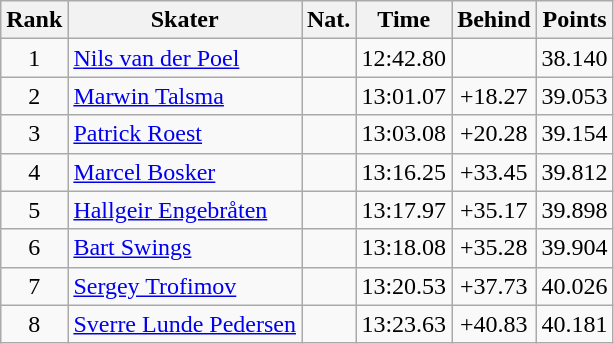<table class="wikitable sortable" style="text-align:center">
<tr>
<th>Rank</th>
<th>Skater</th>
<th>Nat.</th>
<th>Time</th>
<th>Behind</th>
<th>Points</th>
</tr>
<tr>
<td>1</td>
<td align=left><a href='#'>Nils van der Poel</a></td>
<td></td>
<td>12:42.80</td>
<td></td>
<td>38.140</td>
</tr>
<tr>
<td>2</td>
<td align=left><a href='#'>Marwin Talsma</a></td>
<td></td>
<td>13:01.07</td>
<td>+18.27</td>
<td>39.053</td>
</tr>
<tr>
<td>3</td>
<td align=left><a href='#'>Patrick Roest</a></td>
<td></td>
<td>13:03.08</td>
<td>+20.28</td>
<td>39.154</td>
</tr>
<tr>
<td>4</td>
<td align=left><a href='#'>Marcel Bosker</a></td>
<td></td>
<td>13:16.25</td>
<td>+33.45</td>
<td>39.812</td>
</tr>
<tr>
<td>5</td>
<td align=left><a href='#'>Hallgeir Engebråten</a></td>
<td></td>
<td>13:17.97</td>
<td>+35.17</td>
<td>39.898</td>
</tr>
<tr>
<td>6</td>
<td align=left><a href='#'>Bart Swings</a></td>
<td></td>
<td>13:18.08</td>
<td>+35.28</td>
<td>39.904</td>
</tr>
<tr>
<td>7</td>
<td align=left><a href='#'>Sergey Trofimov</a></td>
<td></td>
<td>13:20.53</td>
<td>+37.73</td>
<td>40.026</td>
</tr>
<tr>
<td>8</td>
<td align=left><a href='#'>Sverre Lunde Pedersen</a></td>
<td></td>
<td>13:23.63</td>
<td>+40.83</td>
<td>40.181</td>
</tr>
</table>
